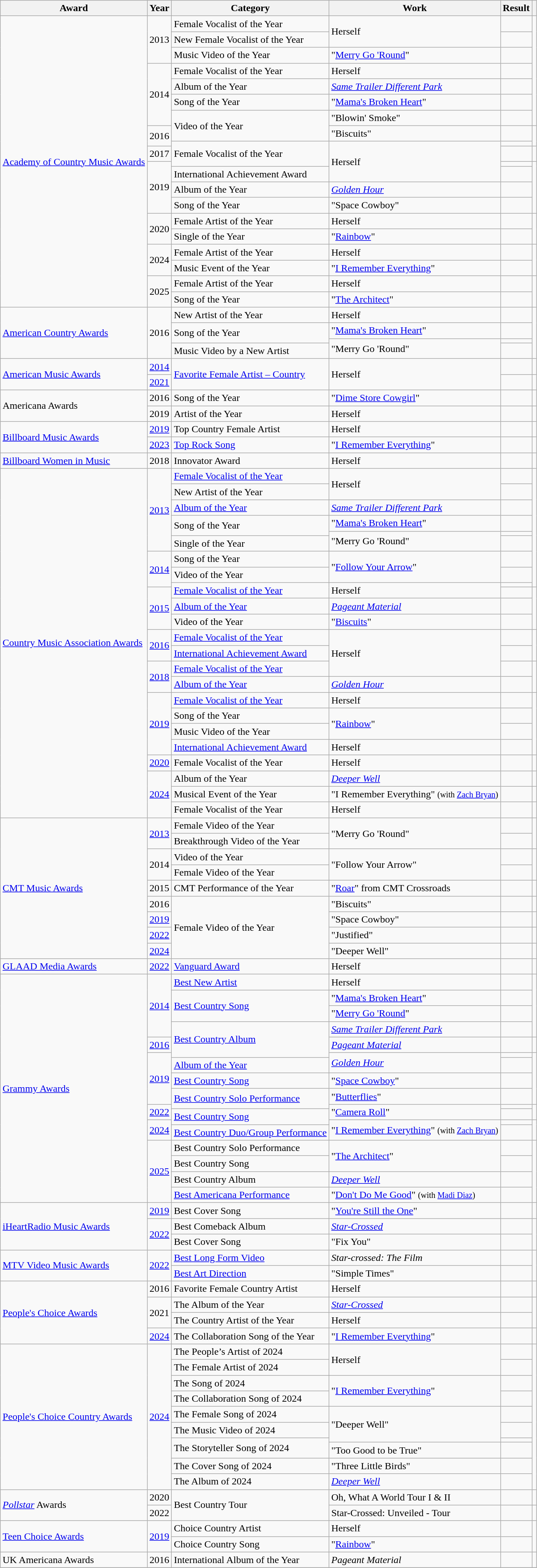<table class="wikitable">
<tr>
<th scope="col">Award</th>
<th scope="col">Year</th>
<th scope="col">Category</th>
<th scope="col">Work</th>
<th scope="col">Result</th>
<th scope="col"></th>
</tr>
<tr>
<td rowspan="20"><a href='#'>Academy of Country Music Awards</a></td>
<td rowspan="3">2013</td>
<td>Female Vocalist of the Year</td>
<td rowspan="2">Herself</td>
<td></td>
</tr>
<tr>
<td>New Female Vocalist of the Year</td>
<td></td>
</tr>
<tr>
<td>Music Video of the Year</td>
<td>"<a href='#'>Merry Go 'Round</a>"</td>
<td></td>
</tr>
<tr>
<td rowspan="4">2014</td>
<td>Female Vocalist of the Year</td>
<td>Herself</td>
<td></td>
</tr>
<tr>
<td>Album of the Year</td>
<td><em><a href='#'>Same Trailer Different Park</a></em></td>
<td></td>
</tr>
<tr>
<td>Song of the Year</td>
<td>"<a href='#'>Mama's Broken Heart</a>" </td>
<td></td>
</tr>
<tr>
<td rowspan=2>Video of the Year</td>
<td>"Blowin' Smoke"</td>
<td></td>
</tr>
<tr>
<td rowspan="2">2016</td>
<td>"Biscuits"</td>
<td></td>
<td rowspan="2"></td>
</tr>
<tr>
<td rowspan=3>Female Vocalist of the Year</td>
<td rowspan=4>Herself</td>
<td></td>
</tr>
<tr>
<td>2017</td>
<td></td>
<td></td>
</tr>
<tr>
<td rowspan="4">2019</td>
<td></td>
<td rowspan="4"></td>
</tr>
<tr>
<td>International Achievement Award</td>
<td></td>
</tr>
<tr>
<td>Album of the Year</td>
<td><em><a href='#'>Golden Hour</a></em></td>
<td></td>
</tr>
<tr>
<td>Song of the Year</td>
<td>"Space Cowboy"</td>
<td></td>
</tr>
<tr>
<td rowspan="2">2020</td>
<td>Female Artist of the Year</td>
<td>Herself</td>
<td></td>
<td rowspan="2"></td>
</tr>
<tr>
<td>Single of the Year</td>
<td>"<a href='#'>Rainbow</a>"</td>
<td></td>
</tr>
<tr>
<td rowspan="2">2024</td>
<td>Female Artist of the Year</td>
<td>Herself</td>
<td></td>
<td rowspan="2"></td>
</tr>
<tr>
<td>Music Event of the Year</td>
<td>"<a href='#'>I Remember Everything</a>" </td>
<td></td>
</tr>
<tr>
<td rowspan="2">2025</td>
<td>Female Artist of the Year</td>
<td>Herself</td>
<td></td>
<td rowspan="2"></td>
</tr>
<tr>
<td>Song of the Year</td>
<td>"<a href='#'>The Architect</a>"</td>
<td></td>
</tr>
<tr>
<td rowspan="4"><a href='#'>American Country Awards</a></td>
<td rowspan="4">2016</td>
<td>New Artist of the Year</td>
<td>Herself</td>
<td></td>
<td rowspan="4"></td>
</tr>
<tr>
<td rowspan=2>Song of the Year</td>
<td>"<a href='#'>Mama's Broken Heart</a>"</td>
<td></td>
</tr>
<tr>
<td rowspan=2>"Merry Go 'Round"</td>
<td></td>
</tr>
<tr>
<td>Music Video by a New Artist</td>
<td></td>
</tr>
<tr>
<td rowspan="2"><a href='#'>American Music Awards</a></td>
<td><a href='#'>2014</a></td>
<td rowspan="2"><a href='#'>Favorite Female Artist – Country</a></td>
<td rowspan="2">Herself</td>
<td></td>
<td></td>
</tr>
<tr>
<td><a href='#'>2021</a></td>
<td></td>
<td></td>
</tr>
<tr>
<td rowspan="2">Americana Awards</td>
<td>2016</td>
<td>Song of the Year</td>
<td>"<a href='#'>Dime Store Cowgirl</a>"</td>
<td></td>
<td></td>
</tr>
<tr>
<td>2019</td>
<td>Artist of the Year</td>
<td>Herself</td>
<td></td>
<td></td>
</tr>
<tr>
<td rowspan="2"><a href='#'>Billboard Music Awards</a></td>
<td><a href='#'>2019</a></td>
<td>Top Country Female Artist</td>
<td>Herself</td>
<td></td>
<td></td>
</tr>
<tr>
<td><a href='#'>2023</a></td>
<td><a href='#'>Top Rock Song</a></td>
<td>"<a href='#'>I Remember Everything</a>" </td>
<td></td>
<td></td>
</tr>
<tr>
<td><a href='#'>Billboard Women in Music</a></td>
<td>2018</td>
<td>Innovator Award</td>
<td>Herself</td>
<td></td>
<td></td>
</tr>
<tr>
<td rowspan="24"><a href='#'>Country Music Association Awards</a></td>
<td rowspan="6"><a href='#'>2013</a></td>
<td><a href='#'>Female Vocalist of the Year</a></td>
<td rowspan="2">Herself</td>
<td></td>
<td rowspan="9"></td>
</tr>
<tr>
<td>New Artist of the Year</td>
<td></td>
</tr>
<tr>
<td><a href='#'>Album of the Year</a></td>
<td><em><a href='#'>Same Trailer Different Park</a></em></td>
<td></td>
</tr>
<tr>
<td rowspan=2>Song of the Year</td>
<td>"<a href='#'>Mama's Broken Heart</a>"</td>
<td></td>
</tr>
<tr>
<td rowspan=2>"Merry Go 'Round"</td>
<td></td>
</tr>
<tr>
<td>Single of the Year</td>
<td></td>
</tr>
<tr>
<td rowspan="3"><a href='#'>2014</a></td>
<td>Song of the Year</td>
<td rowspan=2>"<a href='#'>Follow Your Arrow</a>"</td>
<td></td>
</tr>
<tr>
<td>Video of the Year</td>
<td></td>
</tr>
<tr>
<td rowspan="2"><a href='#'>Female Vocalist of the Year</a></td>
<td rowspan="2">Herself</td>
<td></td>
</tr>
<tr>
<td rowspan="3"><a href='#'>2015</a></td>
<td></td>
<td rowspan="3"></td>
</tr>
<tr>
<td><a href='#'>Album of the Year</a></td>
<td><em><a href='#'>Pageant Material</a></em></td>
<td></td>
</tr>
<tr>
<td>Video of the Year</td>
<td>"<a href='#'>Biscuits</a>"</td>
<td></td>
</tr>
<tr>
<td rowspan="2"><a href='#'>2016</a></td>
<td><a href='#'>Female Vocalist of the Year</a></td>
<td rowspan="3">Herself</td>
<td></td>
<td rowspan="2"></td>
</tr>
<tr>
<td><a href='#'>International Achievement Award</a></td>
<td></td>
</tr>
<tr>
<td rowspan="2"><a href='#'>2018</a></td>
<td><a href='#'>Female Vocalist of the Year</a></td>
<td></td>
<td rowspan="2"></td>
</tr>
<tr>
<td><a href='#'>Album of the Year</a></td>
<td><em><a href='#'>Golden Hour</a></em></td>
<td></td>
</tr>
<tr>
<td rowspan="4"><a href='#'>2019</a></td>
<td><a href='#'>Female Vocalist of the Year</a></td>
<td>Herself</td>
<td></td>
<td rowspan="4"></td>
</tr>
<tr>
<td>Song of the Year</td>
<td rowspan=2>"<a href='#'>Rainbow</a>"</td>
<td></td>
</tr>
<tr>
<td>Music Video of the Year</td>
<td></td>
</tr>
<tr>
<td><a href='#'>International Achievement Award</a></td>
<td>Herself</td>
<td></td>
</tr>
<tr>
<td><a href='#'>2020</a></td>
<td>Female Vocalist of the Year</td>
<td>Herself</td>
<td></td>
<td></td>
</tr>
<tr>
<td rowspan="3"><a href='#'>2024</a></td>
<td>Album of the Year</td>
<td><em><a href='#'>Deeper Well</a></em></td>
<td></td>
<td></td>
</tr>
<tr>
<td>Musical Event of the Year</td>
<td>"I Remember Everything" <small>(with <a href='#'>Zach Bryan</a>)</small></td>
<td></td>
<td></td>
</tr>
<tr>
<td>Female Vocalist of the Year</td>
<td>Herself</td>
<td></td>
<td></td>
</tr>
<tr>
<td rowspan="9"><a href='#'>CMT Music Awards</a></td>
<td rowspan="2"><a href='#'>2013</a></td>
<td>Female Video of the Year</td>
<td rowspan="2">"Merry Go 'Round"</td>
<td></td>
<td rowspan="2"></td>
</tr>
<tr>
<td>Breakthrough Video of the Year</td>
<td></td>
</tr>
<tr>
<td rowspan="2">2014</td>
<td>Video of the Year</td>
<td rowspan="2">"Follow Your Arrow"</td>
<td></td>
<td rowspan="2"></td>
</tr>
<tr>
<td>Female Video of the Year</td>
<td></td>
</tr>
<tr>
<td>2015</td>
<td>CMT Performance of the Year</td>
<td>"<a href='#'>Roar</a>" from CMT Crossroads </td>
<td></td>
<td></td>
</tr>
<tr>
<td>2016</td>
<td rowspan="4">Female Video of the Year</td>
<td>"Biscuits"</td>
<td></td>
<td></td>
</tr>
<tr>
<td><a href='#'>2019</a></td>
<td>"Space Cowboy"</td>
<td></td>
<td></td>
</tr>
<tr>
<td><a href='#'>2022</a></td>
<td>"Justified"</td>
<td></td>
<td></td>
</tr>
<tr>
<td><a href='#'>2024</a></td>
<td>"Deeper Well"</td>
<td></td>
<td></td>
</tr>
<tr>
<td><a href='#'>GLAAD Media Awards</a></td>
<td><a href='#'>2022</a></td>
<td><a href='#'>Vanguard Award</a></td>
<td>Herself</td>
<td></td>
<td></td>
</tr>
<tr>
<td rowspan="17"><a href='#'>Grammy Awards</a></td>
<td rowspan="4"><a href='#'>2014</a></td>
<td><a href='#'>Best New Artist</a></td>
<td>Herself</td>
<td></td>
<td rowspan=4 style="text-align:center;"></td>
</tr>
<tr>
<td rowspan=2><a href='#'>Best Country Song</a></td>
<td>"<a href='#'>Mama's Broken Heart</a>"</td>
<td></td>
</tr>
<tr>
<td>"<a href='#'>Merry Go 'Round</a>"</td>
<td></td>
</tr>
<tr>
<td rowspan="3"><a href='#'>Best Country Album</a></td>
<td><em><a href='#'>Same Trailer Different Park</a></em></td>
<td></td>
</tr>
<tr>
<td><a href='#'>2016</a></td>
<td><em><a href='#'>Pageant Material</a></em></td>
<td></td>
<td style="text-align:center;"></td>
</tr>
<tr>
<td rowspan="4"><a href='#'>2019</a></td>
<td rowspan="2"><em><a href='#'>Golden Hour</a></em></td>
<td></td>
<td rowspan="4" style="text-align:center;"></td>
</tr>
<tr>
<td><a href='#'>Album of the Year</a></td>
<td></td>
</tr>
<tr>
<td><a href='#'>Best Country Song</a></td>
<td>"<a href='#'>Space Cowboy</a>"</td>
<td></td>
</tr>
<tr>
<td rowspan="2"><a href='#'>Best Country Solo Performance</a></td>
<td>"<a href='#'>Butterflies</a>"</td>
<td></td>
</tr>
<tr>
<td rowspan="2"><a href='#'>2022</a></td>
<td rowspan="2">"<a href='#'>Camera Roll</a>"</td>
<td></td>
<td rowspan="2" style="text-align:center;"></td>
</tr>
<tr>
<td rowspan="2"><a href='#'>Best Country Song</a></td>
<td></td>
</tr>
<tr>
<td rowspan="2"><a href='#'>2024</a></td>
<td rowspan="2">"<a href='#'>I Remember Everything</a>" <small>(with <a href='#'>Zach Bryan</a>)</small></td>
<td></td>
<td rowspan="2" style="text-align:center;"></td>
</tr>
<tr>
<td><a href='#'>Best Country Duo/Group Performance</a></td>
<td></td>
</tr>
<tr>
<td rowspan="4"><a href='#'>2025</a></td>
<td>Best Country Solo Performance</td>
<td rowspan="2">"<a href='#'>The Architect</a>"</td>
<td></td>
<td rowspan="4" style="text-align:center;"></td>
</tr>
<tr>
<td>Best Country Song</td>
<td></td>
</tr>
<tr>
<td>Best Country Album</td>
<td><em><a href='#'>Deeper Well</a></em></td>
<td></td>
</tr>
<tr>
<td><a href='#'>Best Americana Performance</a></td>
<td>"<a href='#'>Don't Do Me Good</a>" <small>(with <a href='#'>Madi Diaz</a>)</small></td>
<td></td>
</tr>
<tr>
<td rowspan="3"><a href='#'>iHeartRadio Music Awards</a></td>
<td><a href='#'>2019</a></td>
<td>Best Cover Song</td>
<td>"<a href='#'>You're Still the One</a>" </td>
<td></td>
<td></td>
</tr>
<tr>
<td rowspan="2"><a href='#'>2022</a></td>
<td>Best Comeback Album</td>
<td><em><a href='#'>Star-Crossed</a></em></td>
<td></td>
<td rowspan="2"></td>
</tr>
<tr>
<td>Best Cover Song</td>
<td>"Fix You"</td>
<td></td>
</tr>
<tr>
<td rowspan="2"><a href='#'>MTV Video Music Awards</a></td>
<td rowspan="2"><a href='#'>2022</a></td>
<td><a href='#'>Best Long Form Video</a></td>
<td><em>Star-crossed: The Film</em></td>
<td></td>
<td rowspan="2"></td>
</tr>
<tr>
<td><a href='#'>Best Art Direction</a></td>
<td>"Simple Times"</td>
<td></td>
</tr>
<tr>
<td rowspan="4"><a href='#'>People's Choice Awards</a></td>
<td>2016</td>
<td>Favorite Female Country Artist</td>
<td>Herself</td>
<td></td>
<td></td>
</tr>
<tr>
<td rowspan="2">2021</td>
<td>The Album of the Year</td>
<td><em><a href='#'>Star-Crossed</a></em></td>
<td></td>
<td rowspan="2"></td>
</tr>
<tr>
<td>The Country Artist of the Year</td>
<td>Herself</td>
<td></td>
</tr>
<tr>
<td><a href='#'>2024</a></td>
<td>The Collaboration Song of the Year</td>
<td>"<a href='#'>I Remember Everything</a>" </td>
<td></td>
<td></td>
</tr>
<tr>
<td rowspan="10"><a href='#'>People's Choice Country Awards</a></td>
<td rowspan="10"><a href='#'>2024</a></td>
<td>The People’s Artist of 2024</td>
<td rowspan="2">Herself</td>
<td></td>
<td rowspan="10"></td>
</tr>
<tr>
<td>The Female Artist of 2024</td>
<td></td>
</tr>
<tr>
<td>The Song of 2024</td>
<td rowspan="2">"<a href='#'>I Remember Everything</a>" </td>
<td></td>
</tr>
<tr>
<td>The Collaboration Song of 2024</td>
<td></td>
</tr>
<tr>
<td>The Female Song of 2024</td>
<td rowspan="3">"Deeper Well"</td>
<td></td>
</tr>
<tr>
<td>The Music Video of 2024</td>
<td></td>
</tr>
<tr>
<td rowspan="2">The Storyteller Song of 2024</td>
<td></td>
</tr>
<tr>
<td>"Too Good to be True"</td>
<td></td>
</tr>
<tr>
<td>The Cover Song of 2024</td>
<td>"Three Little Birds"</td>
<td></td>
</tr>
<tr>
<td>The Album of 2024</td>
<td><em><a href='#'>Deeper Well</a></em></td>
<td></td>
</tr>
<tr>
<td rowspan=2><em><a href='#'>Pollstar</a></em> Awards</td>
<td>2020</td>
<td rowspan=2>Best Country Tour</td>
<td>Oh, What A World Tour I & II</td>
<td></td>
<td></td>
</tr>
<tr>
<td>2022</td>
<td>Star-Crossed: Unveiled - Tour</td>
<td></td>
<td></td>
</tr>
<tr>
<td rowspan=2><a href='#'>Teen Choice Awards</a></td>
<td rowspan=2><a href='#'>2019</a></td>
<td>Choice Country Artist</td>
<td>Herself</td>
<td></td>
<td rowspan=2></td>
</tr>
<tr>
<td>Choice Country Song</td>
<td>"<a href='#'>Rainbow</a>"</td>
<td></td>
</tr>
<tr>
<td>UK Americana Awards</td>
<td>2016</td>
<td>International Album of the Year</td>
<td><em>Pageant Material</em></td>
<td></td>
<td></td>
</tr>
<tr>
</tr>
</table>
